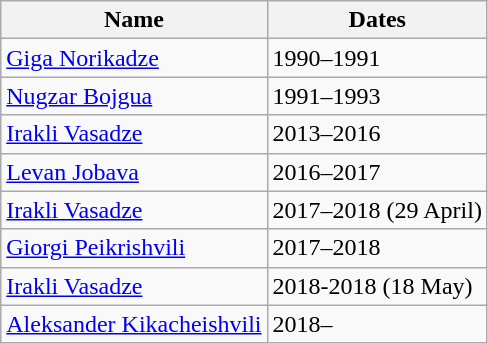<table class="wikitable">
<tr>
<th>Name</th>
<th>Dates</th>
</tr>
<tr>
<td> <a href='#'>Giga Norikadze</a></td>
<td>1990–1991</td>
</tr>
<tr>
<td> <a href='#'>Nugzar Bojgua</a></td>
<td>1991–1993</td>
</tr>
<tr>
<td> <a href='#'>Irakli Vasadze</a></td>
<td>2013–2016</td>
</tr>
<tr>
<td> <a href='#'>Levan Jobava</a></td>
<td>2016–2017</td>
</tr>
<tr>
<td> <a href='#'>Irakli Vasadze</a></td>
<td>2017–2018 (29 April)</td>
</tr>
<tr |-|->
<td> <a href='#'>Giorgi Peikrishvili</a></td>
<td>2017–2018</td>
</tr>
<tr |->
<td> <a href='#'>Irakli Vasadze</a></td>
<td>2018-2018 (18 May)</td>
</tr>
<tr>
<td> <a href='#'>Aleksander Kikacheishvili</a></td>
<td>2018–</td>
</tr>
</table>
